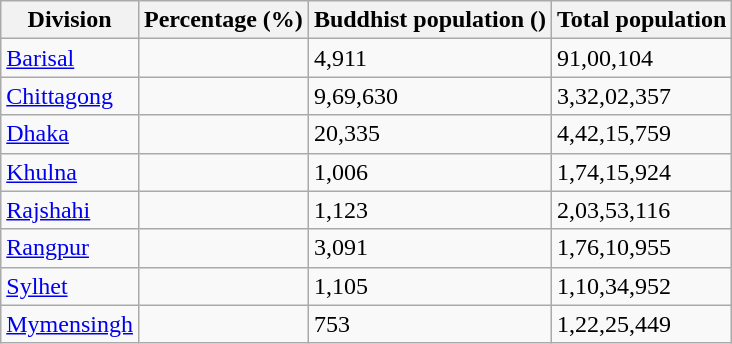<table class="wikitable">
<tr>
<th>Division</th>
<th>Percentage (%)</th>
<th>Buddhist population ()</th>
<th>Total population</th>
</tr>
<tr>
<td><a href='#'>Barisal</a></td>
<td></td>
<td>4,911</td>
<td>91,00,104</td>
</tr>
<tr>
<td><a href='#'>Chittagong</a></td>
<td></td>
<td>9,69,630</td>
<td>3,32,02,357</td>
</tr>
<tr>
<td><a href='#'>Dhaka</a></td>
<td></td>
<td>20,335</td>
<td>4,42,15,759</td>
</tr>
<tr>
<td><a href='#'>Khulna</a></td>
<td></td>
<td>1,006</td>
<td>1,74,15,924</td>
</tr>
<tr>
<td><a href='#'>Rajshahi</a></td>
<td></td>
<td>1,123</td>
<td>2,03,53,116</td>
</tr>
<tr>
<td><a href='#'>Rangpur</a></td>
<td></td>
<td>3,091</td>
<td>1,76,10,955</td>
</tr>
<tr>
<td><a href='#'>Sylhet</a></td>
<td></td>
<td>1,105</td>
<td>1,10,34,952</td>
</tr>
<tr>
<td><a href='#'>Mymensingh</a></td>
<td></td>
<td>753</td>
<td>1,22,25,449</td>
</tr>
</table>
